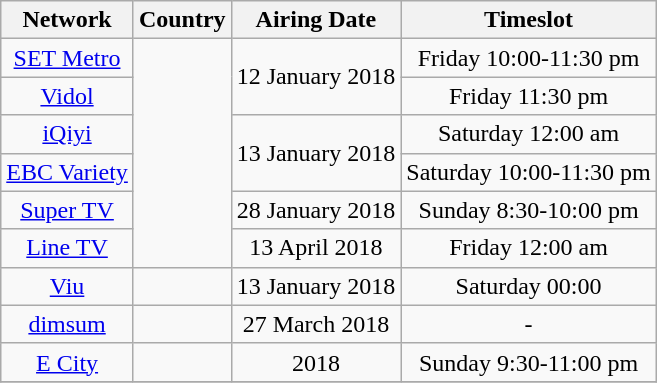<table class="wikitable"  style="text-align:center">
<tr>
<th>Network</th>
<th>Country</th>
<th>Airing Date</th>
<th>Timeslot</th>
</tr>
<tr>
<td><a href='#'>SET Metro</a></td>
<td rowspan=6></td>
<td rowspan=2>12 January 2018</td>
<td>Friday 10:00-11:30 pm</td>
</tr>
<tr>
<td><a href='#'>Vidol</a></td>
<td>Friday 11:30 pm</td>
</tr>
<tr>
<td><a href='#'>iQiyi</a></td>
<td rowspan=2>13 January 2018</td>
<td>Saturday 12:00 am</td>
</tr>
<tr>
<td><a href='#'>EBC Variety</a></td>
<td>Saturday 10:00-11:30 pm</td>
</tr>
<tr>
<td><a href='#'>Super TV</a></td>
<td>28 January 2018</td>
<td>Sunday 8:30-10:00 pm</td>
</tr>
<tr>
<td><a href='#'>Line TV</a></td>
<td>13 April 2018</td>
<td>Friday 12:00 am</td>
</tr>
<tr>
<td><a href='#'>Viu</a></td>
<td></td>
<td>13 January 2018</td>
<td>Saturday 00:00</td>
</tr>
<tr>
<td><a href='#'>dimsum</a></td>
<td></td>
<td>27 March 2018</td>
<td>-</td>
</tr>
<tr>
<td><a href='#'>E City</a></td>
<td></td>
<td>2018</td>
<td>Sunday 9:30-11:00 pm</td>
</tr>
<tr>
</tr>
</table>
